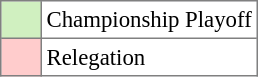<table bgcolor="#f7f8ff" cellpadding="3" cellspacing="0" border="1" style="font-size: 95%; border: gray solid 1px; border-collapse: collapse;text-align:center;">
<tr>
<td style="background: #D0F0C0;" width="20"></td>
<td bgcolor="#ffffff" align="left">Championship Playoff</td>
</tr>
<tr>
<td style="background: #FFCCCC;" width="20"></td>
<td bgcolor="#ffffff" align="left">Relegation</td>
</tr>
</table>
